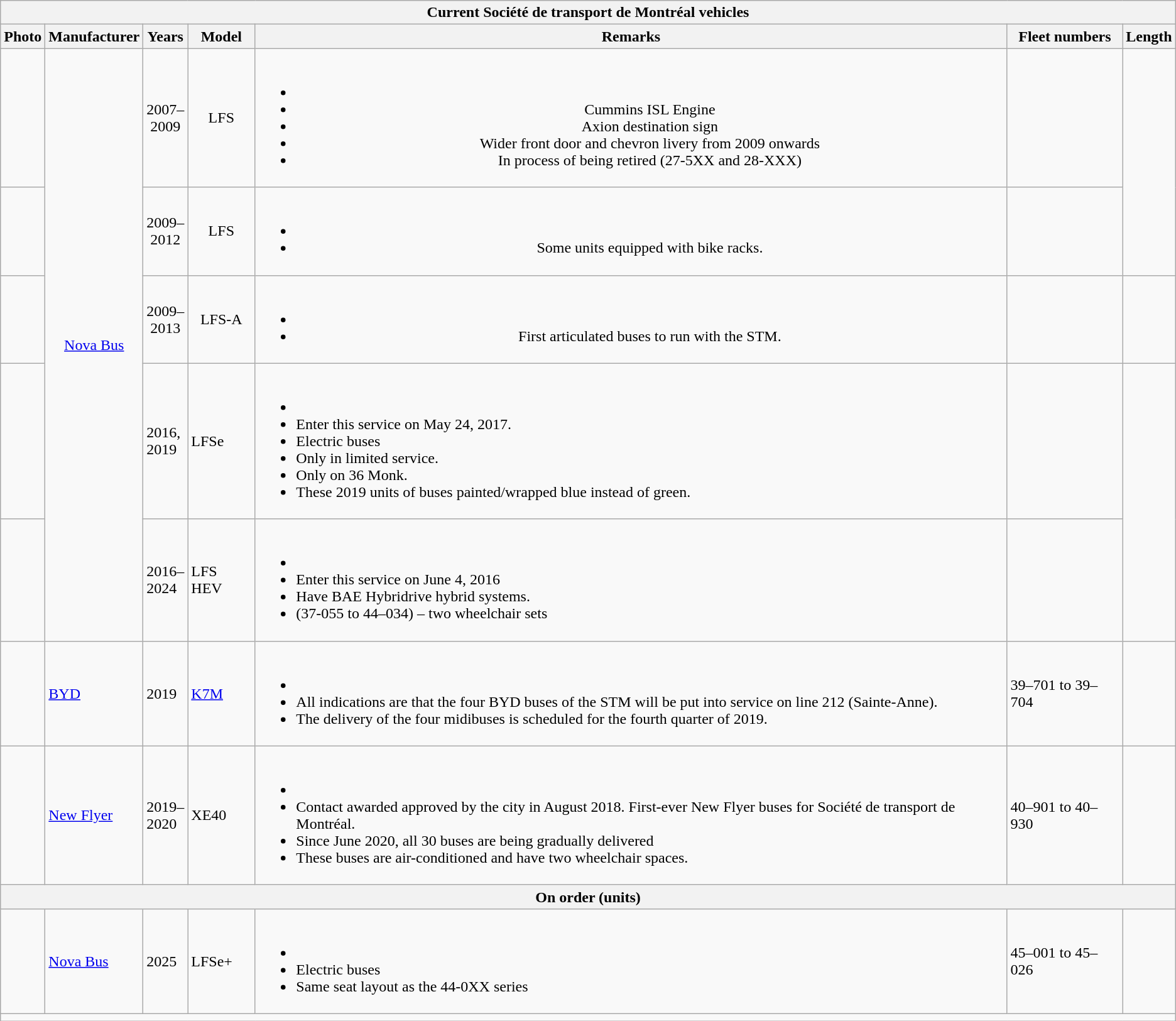<table class="wikitable collapsible collapsed">
<tr>
<th colspan=7>Current Société de transport de Montréal vehicles</th>
</tr>
<tr>
<th>Photo</th>
<th>Manufacturer</th>
<th scope="col" style="width:40px;">Years</th>
<th>Model</th>
<th>Remarks</th>
<th>Fleet numbers</th>
<th>Length</th>
</tr>
<tr style="text-align:center;">
<td></td>
<td rowspan="5"><a href='#'>Nova Bus</a></td>
<td>2007–2009</td>
<td>LFS</td>
<td><br><ul><li></li><li>Cummins ISL Engine</li><li>Axion destination sign</li><li>Wider front door and chevron livery from 2009 onwards</li><li>In process of being retired (27-5XX and 28-XXX)</li></ul></td>
<td></td>
<td rowspan="2"></td>
</tr>
<tr style="text-align:center;">
<td></td>
<td>2009–2012</td>
<td>LFS</td>
<td><br><ul><li></li><li>Some units equipped with bike racks.</li></ul></td>
<td></td>
</tr>
<tr style="text-align:center;">
<td></td>
<td>2009–2013</td>
<td>LFS-A</td>
<td><br><ul><li></li><li>First articulated buses to run with the STM.</li></ul></td>
<td></td>
<td></td>
</tr>
<tr>
<td></td>
<td>2016, 2019</td>
<td>LFSe</td>
<td><br><ul><li></li><li>Enter this service on May 24, 2017.</li><li>Electric buses</li><li>Only in limited service.</li><li>Only on 36 Monk.</li><li>These 2019 units of buses painted/wrapped blue instead of green.</li></ul></td>
<td></td>
<td rowspan="2"></td>
</tr>
<tr>
<td></td>
<td>2016–2024</td>
<td>LFS HEV</td>
<td><br><ul><li></li><li>Enter this service on June 4, 2016</li><li>Have BAE Hybridrive hybrid systems.</li><li>(37-055 to 44–034) – two wheelchair sets  </li></ul></td>
<td></td>
</tr>
<tr>
<td></td>
<td><a href='#'>BYD</a></td>
<td>2019</td>
<td><a href='#'>K7M</a></td>
<td><br><ul><li></li><li>All indications are that the four BYD buses of the STM will be put into service on line 212 (Sainte-Anne).</li><li>The delivery of the four midibuses is scheduled for the fourth quarter of 2019.</li></ul></td>
<td>39–701 to 39–704</td>
<td></td>
</tr>
<tr>
<td></td>
<td><a href='#'>New Flyer</a></td>
<td>2019–2020</td>
<td>XE40</td>
<td><br><ul><li></li><li>Contact awarded approved by the city in August 2018. First-ever New Flyer buses for Société de transport de Montréal.</li><li>Since June 2020, all 30 buses are being gradually delivered</li><li>These buses are air-conditioned and have two wheelchair spaces.</li></ul></td>
<td>40–901 to 40–930</td>
<td></td>
</tr>
<tr>
<th colspan=7>On order (units) </th>
</tr>
<tr>
<td></td>
<td rowspan="1"><a href='#'>Nova Bus</a></td>
<td>2025</td>
<td>LFSe+</td>
<td><br><ul><li> </li><li>Electric buses</li><li>Same seat layout as the 44-0XX series</li></ul></td>
<td>45–001 to 45–026</td>
</tr>
<tr>
<td colspan="7"></td>
</tr>
</table>
